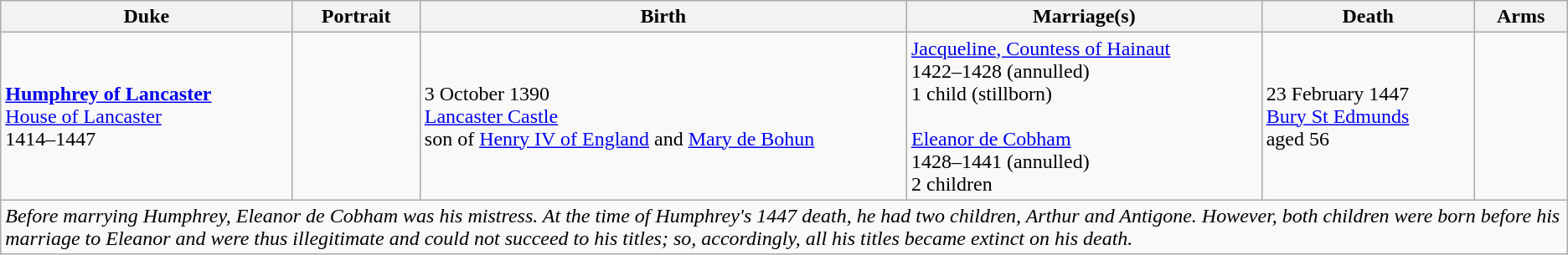<table class="wikitable">
<tr>
<th>Duke</th>
<th>Portrait</th>
<th>Birth</th>
<th>Marriage(s)</th>
<th>Death</th>
<th>Arms</th>
</tr>
<tr>
<td><strong><a href='#'>Humphrey of Lancaster</a></strong><br><a href='#'>House of Lancaster</a><br>1414–1447<br><em></em></td>
<td></td>
<td>3 October 1390<br><a href='#'>Lancaster Castle</a><br>son of <a href='#'>Henry IV of England</a> and <a href='#'>Mary de Bohun</a></td>
<td><a href='#'>Jacqueline, Countess of Hainaut</a><br>1422–1428 (annulled)<br>1 child (stillborn)<br><br><a href='#'>Eleanor de Cobham</a><br>1428–1441 (annulled)<br>2 children</td>
<td>23 February 1447<br><a href='#'>Bury St Edmunds</a><br>aged 56</td>
<td></td>
</tr>
<tr>
<td colspan="6"><em>Before marrying Humphrey, Eleanor de Cobham was his mistress. At the time of Humphrey's 1447 death, he had two children, Arthur and Antigone. However, both children were born before his marriage to Eleanor and were thus illegitimate and could not succeed to his titles; so, accordingly, all his titles became extinct on his death.</em></td>
</tr>
</table>
